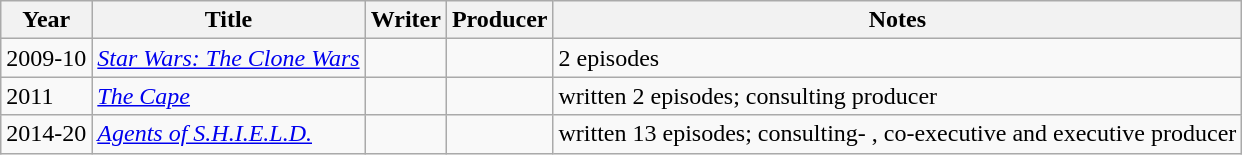<table class="wikitable plainrowheaders sortable">
<tr>
<th scope="col">Year</th>
<th scope="col">Title</th>
<th scope="col">Writer</th>
<th scope="col">Producer</th>
<th scope="col" class="unsortable">Notes</th>
</tr>
<tr>
<td>2009-10</td>
<td><em><a href='#'>Star Wars: The Clone Wars</a></em></td>
<td></td>
<td></td>
<td>2 episodes</td>
</tr>
<tr>
<td>2011</td>
<td><em><a href='#'>The Cape</a></em></td>
<td></td>
<td></td>
<td>written 2 episodes; consulting producer</td>
</tr>
<tr>
<td>2014-20</td>
<td><em><a href='#'>Agents of S.H.I.E.L.D.</a></em></td>
<td></td>
<td></td>
<td>written 13 episodes; consulting- , co-executive  and executive producer </td>
</tr>
</table>
